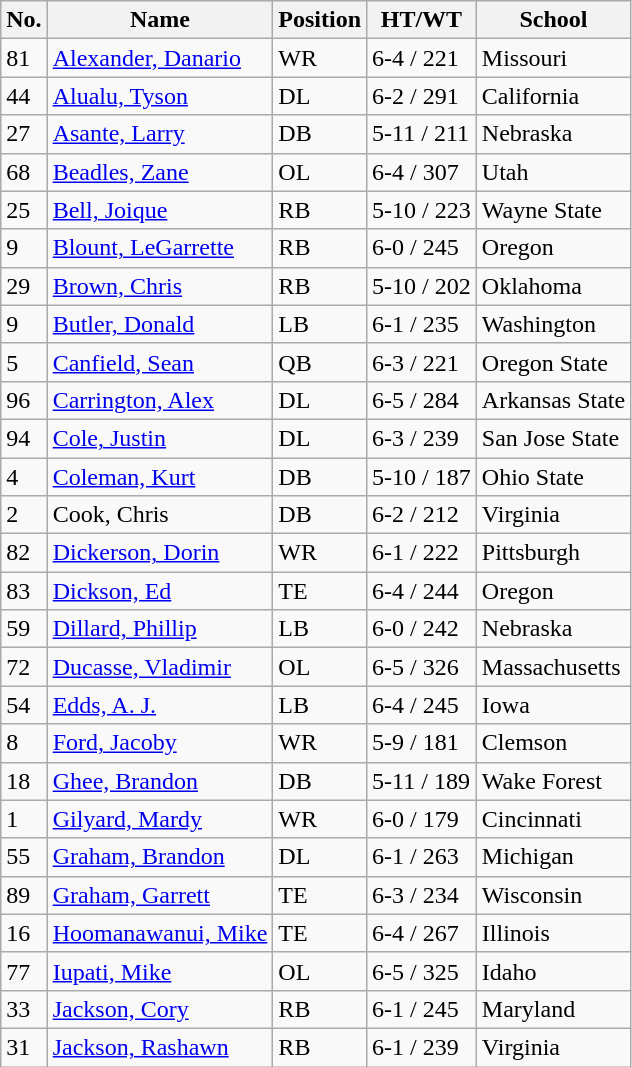<table class="wikitable">
<tr>
<th>No.</th>
<th>Name</th>
<th>Position</th>
<th>HT/WT</th>
<th>School</th>
</tr>
<tr>
<td>81</td>
<td><a href='#'>Alexander, Danario</a></td>
<td>WR</td>
<td>6-4 / 221</td>
<td>Missouri</td>
</tr>
<tr>
<td>44</td>
<td><a href='#'>Alualu, Tyson</a></td>
<td>DL</td>
<td>6-2 / 291</td>
<td>California</td>
</tr>
<tr>
<td>27</td>
<td><a href='#'>Asante, Larry</a></td>
<td>DB</td>
<td>5-11 / 211</td>
<td>Nebraska</td>
</tr>
<tr>
<td>68</td>
<td><a href='#'>Beadles, Zane</a></td>
<td>OL</td>
<td>6-4 / 307</td>
<td>Utah</td>
</tr>
<tr>
<td>25</td>
<td><a href='#'>Bell, Joique</a></td>
<td>RB</td>
<td>5-10 / 223</td>
<td>Wayne State</td>
</tr>
<tr>
<td>9</td>
<td><a href='#'>Blount, LeGarrette</a></td>
<td>RB</td>
<td>6-0 / 245</td>
<td>Oregon</td>
</tr>
<tr>
<td>29</td>
<td><a href='#'>Brown, Chris</a></td>
<td>RB</td>
<td>5-10 / 202</td>
<td>Oklahoma</td>
</tr>
<tr>
<td>9</td>
<td><a href='#'>Butler, Donald</a></td>
<td>LB</td>
<td>6-1 / 235</td>
<td>Washington</td>
</tr>
<tr>
<td>5</td>
<td><a href='#'>Canfield, Sean</a></td>
<td>QB</td>
<td>6-3 / 221</td>
<td>Oregon State</td>
</tr>
<tr>
<td>96</td>
<td><a href='#'>Carrington, Alex</a></td>
<td>DL</td>
<td>6-5 / 284</td>
<td>Arkansas State</td>
</tr>
<tr>
<td>94</td>
<td><a href='#'>Cole, Justin</a></td>
<td>DL</td>
<td>6-3 / 239</td>
<td>San Jose State</td>
</tr>
<tr>
<td>4</td>
<td><a href='#'>Coleman, Kurt</a></td>
<td>DB</td>
<td>5-10 / 187</td>
<td>Ohio State</td>
</tr>
<tr>
<td>2</td>
<td>Cook, Chris</td>
<td>DB</td>
<td>6-2 / 212</td>
<td>Virginia</td>
</tr>
<tr>
<td>82</td>
<td><a href='#'>Dickerson, Dorin</a></td>
<td>WR</td>
<td>6-1 / 222</td>
<td>Pittsburgh</td>
</tr>
<tr>
<td>83</td>
<td><a href='#'>Dickson, Ed</a></td>
<td>TE</td>
<td>6-4 / 244</td>
<td>Oregon</td>
</tr>
<tr>
<td>59</td>
<td><a href='#'>Dillard, Phillip</a></td>
<td>LB</td>
<td>6-0 / 242</td>
<td>Nebraska</td>
</tr>
<tr>
<td>72</td>
<td><a href='#'>Ducasse, Vladimir</a></td>
<td>OL</td>
<td>6-5 / 326</td>
<td>Massachusetts</td>
</tr>
<tr>
<td>54</td>
<td><a href='#'>Edds, A. J.</a></td>
<td>LB</td>
<td>6-4 / 245</td>
<td>Iowa</td>
</tr>
<tr>
<td>8</td>
<td><a href='#'>Ford, Jacoby</a></td>
<td>WR</td>
<td>5-9 / 181</td>
<td>Clemson</td>
</tr>
<tr>
<td>18</td>
<td><a href='#'>Ghee, Brandon</a></td>
<td>DB</td>
<td>5-11 / 189</td>
<td>Wake Forest</td>
</tr>
<tr>
<td>1</td>
<td><a href='#'>Gilyard, Mardy</a></td>
<td>WR</td>
<td>6-0 / 179</td>
<td>Cincinnati</td>
</tr>
<tr>
<td>55</td>
<td><a href='#'>Graham, Brandon</a></td>
<td>DL</td>
<td>6-1 / 263</td>
<td>Michigan</td>
</tr>
<tr>
<td>89</td>
<td><a href='#'>Graham, Garrett</a></td>
<td>TE</td>
<td>6-3 / 234</td>
<td>Wisconsin</td>
</tr>
<tr>
<td>16</td>
<td><a href='#'>Hoomanawanui, Mike</a></td>
<td>TE</td>
<td>6-4 / 267</td>
<td>Illinois</td>
</tr>
<tr>
<td>77</td>
<td><a href='#'>Iupati, Mike</a></td>
<td>OL</td>
<td>6-5 / 325</td>
<td>Idaho</td>
</tr>
<tr>
<td>33</td>
<td><a href='#'>Jackson, Cory</a></td>
<td>RB</td>
<td>6-1 / 245</td>
<td>Maryland</td>
</tr>
<tr>
<td>31</td>
<td><a href='#'>Jackson, Rashawn</a></td>
<td>RB</td>
<td>6-1 / 239</td>
<td>Virginia</td>
</tr>
</table>
